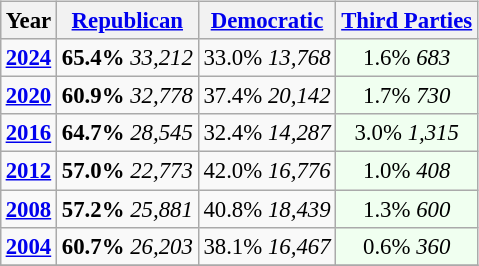<table class="wikitable" style="float:right; font-size:95%;">
<tr>
<th>Year</th>
<th><a href='#'>Republican</a></th>
<th><a href='#'>Democratic</a></th>
<th><a href='#'>Third Parties</a></th>
</tr>
<tr>
<td style="text-align:center;" ><strong><a href='#'>2024</a></strong></td>
<td style="text-align:center;" ><strong>65.4%</strong> <em>33,212</em></td>
<td style="text-align:center;" >33.0%  <em>13,768</em></td>
<td style="text-align:center; background:honeyDew;">1.6% <em>683</em></td>
</tr>
<tr>
<td style="text-align:center;" ><strong><a href='#'>2020</a></strong></td>
<td style="text-align:center;" ><strong>60.9%</strong> <em>32,778</em></td>
<td style="text-align:center;" >37.4%  <em>20,142</em></td>
<td style="text-align:center; background:honeyDew;">1.7% <em>730</em></td>
</tr>
<tr>
<td style="text-align:center;" ><strong><a href='#'>2016</a></strong></td>
<td style="text-align:center;" ><strong>64.7%</strong> <em>28,545</em></td>
<td style="text-align:center;" >32.4% <em>14,287</em></td>
<td style="text-align:center; background:honeyDew;">3.0% <em>1,315</em></td>
</tr>
<tr>
<td style="text-align:center;" ><strong><a href='#'>2012</a></strong></td>
<td style="text-align:center;" ><strong>57.0%</strong> <em>22,773</em></td>
<td style="text-align:center;" >42.0%  <em>16,776</em></td>
<td style="text-align:center; background:honeyDew;">1.0% <em>408</em></td>
</tr>
<tr>
<td style="text-align:center;" ><strong><a href='#'>2008</a></strong></td>
<td style="text-align:center;" ><strong>57.2%</strong> <em>25,881</em></td>
<td style="text-align:center;" >40.8%  <em>18,439</em></td>
<td style="text-align:center; background:honeyDew;">1.3% <em>600</em></td>
</tr>
<tr>
<td style="text-align:center;" ><strong><a href='#'>2004</a></strong></td>
<td style="text-align:center;" ><strong>60.7%</strong> <em>26,203</em></td>
<td style="text-align:center;" >38.1%   <em>16,467</em></td>
<td style="text-align:center; background:honeyDew;">0.6% <em>360</em></td>
</tr>
<tr>
</tr>
</table>
